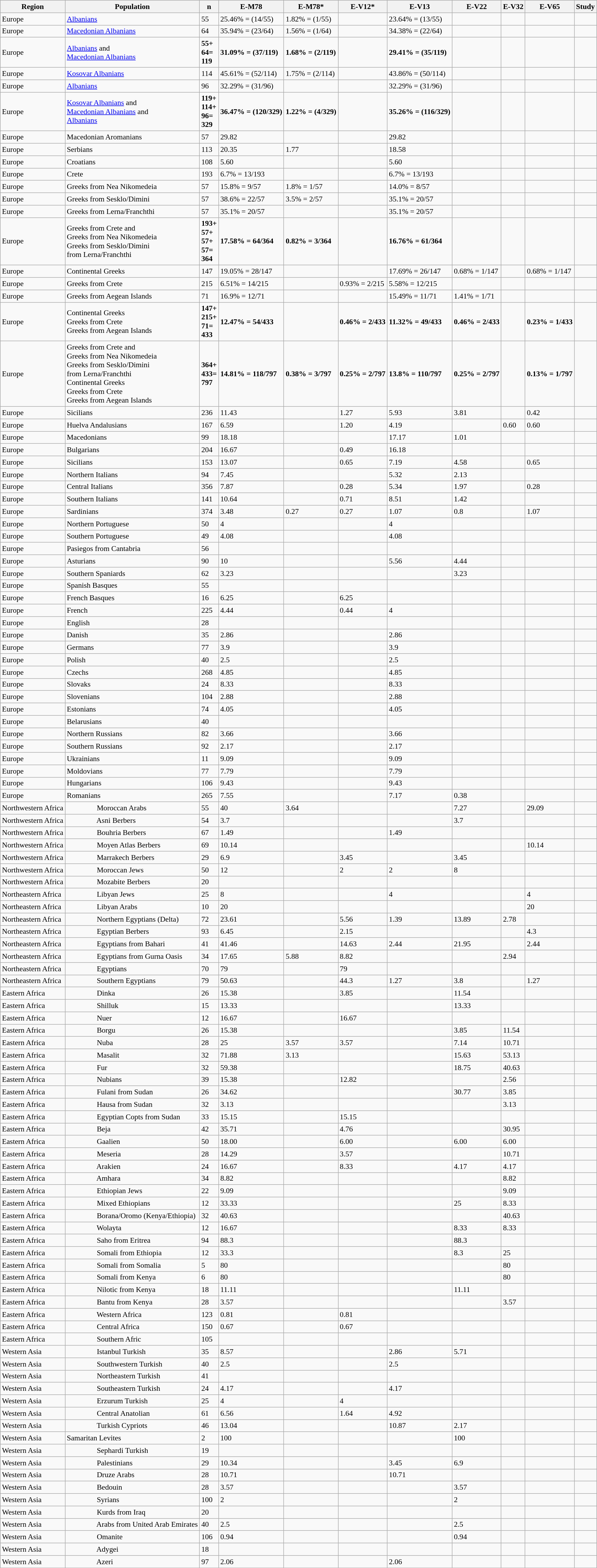<table class="wikitable sortable" style="font-size: 90%;">
<tr>
<th>Region</th>
<th>Population</th>
<th>n</th>
<th>E-M78</th>
<th>E-M78*</th>
<th>E-V12*</th>
<th>E-V13</th>
<th>E-V22</th>
<th>E-V32</th>
<th>E-V65</th>
<th>Study</th>
</tr>
<tr>
<td>Europe</td>
<td><a href='#'>Albanians</a></td>
<td>55</td>
<td>25.46% = (14/55)</td>
<td>1.82% = (1/55)</td>
<td></td>
<td>23.64% = (13/55)</td>
<td></td>
<td></td>
<td></td>
<td></td>
</tr>
<tr>
<td>Europe</td>
<td><a href='#'>Macedonian Albanians</a></td>
<td>64</td>
<td>35.94% = (23/64)</td>
<td>1.56% = (1/64)</td>
<td></td>
<td>34.38% = (22/64)</td>
<td></td>
<td></td>
<td></td>
<td></td>
</tr>
<tr>
<td>Europe</td>
<td><a href='#'>Albanians</a> and <br><a href='#'>Macedonian Albanians</a></td>
<td><strong>55+<br>64=<br>119</strong></td>
<td><strong>31.09% = (37/119)</strong></td>
<td><strong>1.68% = (2/119)</strong></td>
<td></td>
<td><strong>29.41% = (35/119)</strong></td>
<td></td>
<td></td>
<td></td>
<td><strong></strong></td>
</tr>
<tr>
<td>Europe</td>
<td><a href='#'>Kosovar Albanians</a></td>
<td>114</td>
<td>45.61% = (52/114)</td>
<td>1.75% = (2/114)</td>
<td></td>
<td>43.86% = (50/114)</td>
<td></td>
<td></td>
<td></td>
<td></td>
</tr>
<tr>
<td>Europe</td>
<td><a href='#'>Albanians</a></td>
<td>96</td>
<td>32.29% = (31/96)</td>
<td></td>
<td></td>
<td>32.29% = (31/96)</td>
<td></td>
<td></td>
<td></td>
<td></td>
</tr>
<tr>
<td>Europe</td>
<td><a href='#'>Kosovar Albanians</a> and<br><a href='#'>Macedonian Albanians</a> and<br><a href='#'>Albanians</a></td>
<td><strong>119+<br>114+<br>96=<br>329</strong></td>
<td><strong>36.47% = (120/329)</strong></td>
<td><strong>1.22% = (4/329)</strong></td>
<td></td>
<td><strong>35.26% = (116/329)</strong></td>
<td></td>
<td></td>
<td></td>
<td><strong><br><br><br></strong></td>
</tr>
<tr>
<td>Europe</td>
<td>Macedonian Aromanians</td>
<td>57</td>
<td>29.82</td>
<td></td>
<td></td>
<td>29.82</td>
<td></td>
<td></td>
<td></td>
<td></td>
</tr>
<tr>
<td>Europe</td>
<td>Serbians</td>
<td>113</td>
<td>20.35</td>
<td>1.77</td>
<td></td>
<td>18.58</td>
<td></td>
<td></td>
<td></td>
<td></td>
</tr>
<tr>
<td>Europe</td>
<td>Croatians</td>
<td>108</td>
<td>5.60</td>
<td></td>
<td></td>
<td>5.60</td>
<td></td>
<td></td>
<td></td>
<td></td>
</tr>
<tr>
<td>Europe</td>
<td>Crete</td>
<td>193</td>
<td>6.7% = 13/193</td>
<td></td>
<td></td>
<td>6.7% = 13/193</td>
<td></td>
<td></td>
<td></td>
<td></td>
</tr>
<tr>
<td>Europe</td>
<td>Greeks from Nea Nikomedeia</td>
<td>57</td>
<td>15.8% = 9/57</td>
<td>1.8% = 1/57</td>
<td></td>
<td>14.0% = 8/57</td>
<td></td>
<td></td>
<td></td>
<td></td>
</tr>
<tr>
<td>Europe</td>
<td>Greeks from Sesklo/Dimini</td>
<td>57</td>
<td>38.6% = 22/57</td>
<td>3.5% = 2/57</td>
<td></td>
<td>35.1% = 20/57</td>
<td></td>
<td></td>
<td></td>
<td></td>
</tr>
<tr>
<td>Europe</td>
<td>Greeks from Lerna/Franchthi</td>
<td>57</td>
<td>35.1% = 20/57</td>
<td></td>
<td></td>
<td>35.1% = 20/57</td>
<td></td>
<td></td>
<td></td>
<td></td>
</tr>
<tr>
<td>Europe</td>
<td>Greeks from Crete and<br>Greeks from Nea Nikomedeia<br>Greeks from Sesklo/Dimini<br>from Lerna/Franchthi</td>
<td><strong>193+<br>57+<br>57+<br>57=<br>364</strong></td>
<td><strong>17.58% = 64/364</strong></td>
<td><strong>0.82% = 3/364</strong></td>
<td></td>
<td><strong>16.76% = 61/364</strong></td>
<td></td>
<td></td>
<td></td>
<td><strong></strong></td>
</tr>
<tr>
<td>Europe</td>
<td>Continental Greeks</td>
<td>147</td>
<td>19.05% = 28/147</td>
<td></td>
<td></td>
<td>17.69% = 26/147</td>
<td>0.68% = 1/147</td>
<td></td>
<td>0.68% = 1/147</td>
<td></td>
</tr>
<tr>
<td>Europe</td>
<td>Greeks from Crete</td>
<td>215</td>
<td>6.51% = 14/215</td>
<td></td>
<td>0.93% = 2/215</td>
<td>5.58% = 12/215</td>
<td></td>
<td></td>
<td></td>
<td></td>
</tr>
<tr>
<td>Europe</td>
<td>Greeks from Aegean Islands</td>
<td>71</td>
<td>16.9% = 12/71</td>
<td></td>
<td></td>
<td>15.49% = 11/71</td>
<td>1.41% = 1/71</td>
<td></td>
<td></td>
<td></td>
</tr>
<tr>
<td>Europe</td>
<td>Continental Greeks<br>Greeks from Crete<br>Greeks from Aegean Islands</td>
<td><strong>147+<br>215+<br>71=<br>433</strong></td>
<td><strong>12.47% = 54/433</strong></td>
<td></td>
<td><strong>0.46% = 2/433</strong></td>
<td><strong>11.32% = 49/433</strong></td>
<td><strong>0.46% = 2/433</strong></td>
<td></td>
<td><strong>0.23% = 1/433</strong></td>
<td><strong></strong></td>
</tr>
<tr>
<td>Europe</td>
<td>Greeks from Crete and<br>Greeks from Nea Nikomedeia<br>Greeks from Sesklo/Dimini<br>from Lerna/Franchthi<br>Continental Greeks<br>Greeks from Crete<br>Greeks from Aegean Islands</td>
<td><strong>364+<br>433=<br>797</strong></td>
<td><strong>14.81% = 118/797</strong></td>
<td><strong>0.38% = 3/797</strong></td>
<td><strong>0.25% = 2/797</strong></td>
<td><strong>13.8% = 110/797</strong></td>
<td><strong>0.25% = 2/797</strong></td>
<td></td>
<td><strong>0.13% = 1/797</strong></td>
<td><strong><br></strong></td>
</tr>
<tr>
<td>Europe</td>
<td>Sicilians</td>
<td>236</td>
<td>11.43</td>
<td></td>
<td>1.27</td>
<td>5.93</td>
<td>3.81</td>
<td></td>
<td>0.42</td>
<td></td>
</tr>
<tr>
<td>Europe</td>
<td>Huelva Andalusians</td>
<td>167</td>
<td>6.59</td>
<td></td>
<td>1.20</td>
<td>4.19</td>
<td></td>
<td>0.60</td>
<td>0.60</td>
<td></td>
</tr>
<tr>
<td>Europe</td>
<td>Macedonians</td>
<td>99</td>
<td>18.18</td>
<td></td>
<td></td>
<td>17.17</td>
<td>1.01</td>
<td></td>
<td></td>
<td></td>
</tr>
<tr>
<td>Europe</td>
<td>Bulgarians</td>
<td>204</td>
<td>16.67</td>
<td></td>
<td>0.49</td>
<td>16.18</td>
<td></td>
<td></td>
<td></td>
<td></td>
</tr>
<tr>
<td>Europe</td>
<td>Sicilians</td>
<td>153</td>
<td>13.07</td>
<td></td>
<td>0.65</td>
<td>7.19</td>
<td>4.58</td>
<td></td>
<td>0.65</td>
<td></td>
</tr>
<tr>
<td>Europe</td>
<td>Northern Italians</td>
<td>94</td>
<td>7.45</td>
<td></td>
<td></td>
<td>5.32</td>
<td>2.13</td>
<td></td>
<td></td>
<td></td>
</tr>
<tr>
<td>Europe</td>
<td>Central Italians</td>
<td>356</td>
<td>7.87</td>
<td></td>
<td>0.28</td>
<td>5.34</td>
<td>1.97</td>
<td></td>
<td>0.28</td>
<td></td>
</tr>
<tr>
<td>Europe</td>
<td>Southern Italians</td>
<td>141</td>
<td>10.64</td>
<td></td>
<td>0.71</td>
<td>8.51</td>
<td>1.42</td>
<td></td>
<td></td>
<td></td>
</tr>
<tr>
<td>Europe</td>
<td>Sardinians</td>
<td>374</td>
<td>3.48</td>
<td>0.27</td>
<td>0.27</td>
<td>1.07</td>
<td>0.8</td>
<td></td>
<td>1.07</td>
<td></td>
</tr>
<tr>
<td>Europe</td>
<td>Northern Portuguese</td>
<td>50</td>
<td>4</td>
<td></td>
<td></td>
<td>4</td>
<td></td>
<td></td>
<td></td>
<td></td>
</tr>
<tr>
<td>Europe</td>
<td>Southern Portuguese</td>
<td>49</td>
<td>4.08</td>
<td></td>
<td></td>
<td>4.08</td>
<td></td>
<td></td>
<td></td>
<td></td>
</tr>
<tr>
<td>Europe</td>
<td>Pasiegos from Cantabria</td>
<td>56</td>
<td></td>
<td></td>
<td></td>
<td></td>
<td></td>
<td></td>
<td></td>
<td></td>
</tr>
<tr>
<td>Europe</td>
<td>Asturians</td>
<td>90</td>
<td>10</td>
<td></td>
<td></td>
<td>5.56</td>
<td>4.44</td>
<td></td>
<td></td>
<td></td>
</tr>
<tr>
<td>Europe</td>
<td>Southern Spaniards</td>
<td>62</td>
<td>3.23</td>
<td></td>
<td></td>
<td></td>
<td>3.23</td>
<td></td>
<td></td>
<td></td>
</tr>
<tr>
<td>Europe</td>
<td>Spanish Basques</td>
<td>55</td>
<td></td>
<td></td>
<td></td>
<td></td>
<td></td>
<td></td>
<td></td>
<td></td>
</tr>
<tr>
<td>Europe</td>
<td>French Basques</td>
<td>16</td>
<td>6.25</td>
<td></td>
<td>6.25</td>
<td></td>
<td></td>
<td></td>
<td></td>
<td></td>
</tr>
<tr>
<td>Europe</td>
<td>French</td>
<td>225</td>
<td>4.44</td>
<td></td>
<td>0.44</td>
<td>4</td>
<td></td>
<td></td>
<td></td>
<td></td>
</tr>
<tr>
<td>Europe</td>
<td>English</td>
<td>28</td>
<td></td>
<td></td>
<td></td>
<td></td>
<td></td>
<td></td>
<td></td>
<td></td>
</tr>
<tr>
<td>Europe</td>
<td>Danish</td>
<td>35</td>
<td>2.86</td>
<td></td>
<td></td>
<td>2.86</td>
<td></td>
<td></td>
<td></td>
<td></td>
</tr>
<tr>
<td>Europe</td>
<td>Germans</td>
<td>77</td>
<td>3.9</td>
<td></td>
<td></td>
<td>3.9</td>
<td></td>
<td></td>
<td></td>
<td></td>
</tr>
<tr>
<td>Europe</td>
<td>Polish</td>
<td>40</td>
<td>2.5</td>
<td></td>
<td></td>
<td>2.5</td>
<td></td>
<td></td>
<td></td>
<td></td>
</tr>
<tr>
<td>Europe</td>
<td>Czechs</td>
<td>268</td>
<td>4.85</td>
<td></td>
<td></td>
<td>4.85</td>
<td></td>
<td></td>
<td></td>
<td></td>
</tr>
<tr>
<td>Europe</td>
<td>Slovaks</td>
<td>24</td>
<td>8.33</td>
<td></td>
<td></td>
<td>8.33</td>
<td></td>
<td></td>
<td></td>
<td></td>
</tr>
<tr>
<td>Europe</td>
<td>Slovenians</td>
<td>104</td>
<td>2.88</td>
<td></td>
<td></td>
<td>2.88</td>
<td></td>
<td></td>
<td></td>
<td></td>
</tr>
<tr>
<td>Europe</td>
<td>Estonians</td>
<td>74</td>
<td>4.05</td>
<td></td>
<td></td>
<td>4.05</td>
<td></td>
<td></td>
<td></td>
<td></td>
</tr>
<tr>
<td>Europe</td>
<td>Belarusians</td>
<td>40</td>
<td></td>
<td></td>
<td></td>
<td></td>
<td></td>
<td></td>
<td></td>
<td></td>
</tr>
<tr>
<td>Europe</td>
<td>Northern Russians</td>
<td>82</td>
<td>3.66</td>
<td></td>
<td></td>
<td>3.66</td>
<td></td>
<td></td>
<td></td>
<td></td>
</tr>
<tr>
<td>Europe</td>
<td>Southern Russians</td>
<td>92</td>
<td>2.17</td>
<td></td>
<td></td>
<td>2.17</td>
<td></td>
<td></td>
<td></td>
<td></td>
</tr>
<tr>
<td>Europe</td>
<td>Ukrainians</td>
<td>11</td>
<td>9.09</td>
<td></td>
<td></td>
<td>9.09</td>
<td></td>
<td></td>
<td></td>
<td></td>
</tr>
<tr>
<td>Europe</td>
<td>Moldovians</td>
<td>77</td>
<td>7.79</td>
<td></td>
<td></td>
<td>7.79</td>
<td></td>
<td></td>
<td></td>
<td></td>
</tr>
<tr>
<td>Europe</td>
<td>Hungarians</td>
<td>106</td>
<td>9.43</td>
<td></td>
<td></td>
<td>9.43</td>
<td></td>
<td></td>
<td></td>
<td></td>
</tr>
<tr>
<td>Europe</td>
<td>Romanians</td>
<td>265</td>
<td>7.55</td>
<td></td>
<td></td>
<td>7.17</td>
<td>0.38</td>
<td></td>
<td></td>
<td></td>
</tr>
<tr>
<td>Northwestern Africa</td>
<td>    Moroccan Arabs</td>
<td>55</td>
<td>40</td>
<td>3.64</td>
<td></td>
<td></td>
<td>7.27</td>
<td></td>
<td>29.09</td>
<td></td>
</tr>
<tr>
<td>Northwestern Africa</td>
<td>    Asni Berbers</td>
<td>54</td>
<td>3.7</td>
<td></td>
<td></td>
<td></td>
<td>3.7</td>
<td></td>
<td></td>
<td></td>
</tr>
<tr>
<td>Northwestern Africa</td>
<td>    Bouhria Berbers</td>
<td>67</td>
<td>1.49</td>
<td></td>
<td></td>
<td>1.49</td>
<td></td>
<td></td>
<td></td>
<td></td>
</tr>
<tr>
<td>Northwestern Africa</td>
<td>    Moyen Atlas Berbers</td>
<td>69</td>
<td>10.14</td>
<td></td>
<td></td>
<td></td>
<td></td>
<td></td>
<td>10.14</td>
<td></td>
</tr>
<tr>
<td>Northwestern Africa</td>
<td>    Marrakech Berbers</td>
<td>29</td>
<td>6.9</td>
<td></td>
<td>3.45</td>
<td></td>
<td>3.45</td>
<td></td>
<td></td>
<td></td>
</tr>
<tr>
<td>Northwestern Africa</td>
<td>    Moroccan Jews</td>
<td>50</td>
<td>12</td>
<td></td>
<td>2</td>
<td>2</td>
<td>8</td>
<td></td>
<td></td>
<td></td>
</tr>
<tr>
<td>Northwestern Africa</td>
<td>    Mozabite Berbers</td>
<td>20</td>
<td></td>
<td></td>
<td></td>
<td></td>
<td></td>
<td></td>
<td></td>
<td></td>
</tr>
<tr>
<td>Northeastern Africa</td>
<td>    Libyan Jews</td>
<td>25</td>
<td>8</td>
<td></td>
<td></td>
<td>4</td>
<td></td>
<td></td>
<td>4</td>
<td></td>
</tr>
<tr>
<td>Northeastern Africa</td>
<td>    Libyan Arabs</td>
<td>10</td>
<td>20</td>
<td></td>
<td></td>
<td></td>
<td></td>
<td></td>
<td>20</td>
<td></td>
</tr>
<tr>
<td>Northeastern Africa</td>
<td>    Northern Egyptians (Delta)</td>
<td>72</td>
<td>23.61</td>
<td></td>
<td>5.56</td>
<td>1.39</td>
<td>13.89</td>
<td>2.78</td>
<td></td>
<td></td>
</tr>
<tr>
<td>Northeastern Africa</td>
<td>    Egyptian Berbers</td>
<td>93</td>
<td>6.45</td>
<td></td>
<td>2.15</td>
<td></td>
<td></td>
<td></td>
<td>4.3</td>
<td></td>
</tr>
<tr>
<td>Northeastern Africa</td>
<td>    Egyptians from Bahari</td>
<td>41</td>
<td>41.46</td>
<td></td>
<td>14.63</td>
<td>2.44</td>
<td>21.95</td>
<td></td>
<td>2.44</td>
<td></td>
</tr>
<tr>
<td>Northeastern Africa</td>
<td>    Egyptians from Gurna Oasis</td>
<td>34</td>
<td>17.65</td>
<td>5.88</td>
<td>8.82</td>
<td></td>
<td></td>
<td>2.94</td>
<td></td>
<td></td>
</tr>
<tr>
<td>Northeastern Africa</td>
<td>    Egyptians</td>
<td>70</td>
<td>79</td>
<td></td>
<td>79</td>
<td></td>
<td></td>
<td></td>
<td></td>
<td></td>
</tr>
<tr>
<td>Northeastern Africa</td>
<td>    Southern Egyptians</td>
<td>79</td>
<td>50.63</td>
<td></td>
<td>44.3</td>
<td>1.27</td>
<td>3.8</td>
<td></td>
<td>1.27</td>
<td></td>
</tr>
<tr>
<td>Eastern Africa</td>
<td>    Dinka</td>
<td>26</td>
<td>15.38</td>
<td></td>
<td>3.85</td>
<td></td>
<td>11.54</td>
<td></td>
<td></td>
<td></td>
</tr>
<tr>
<td>Eastern Africa</td>
<td>    Shilluk</td>
<td>15</td>
<td>13.33</td>
<td></td>
<td></td>
<td></td>
<td>13.33</td>
<td></td>
<td></td>
<td></td>
</tr>
<tr>
<td>Eastern Africa</td>
<td>    Nuer</td>
<td>12</td>
<td>16.67</td>
<td></td>
<td>16.67</td>
<td></td>
<td></td>
<td></td>
<td></td>
<td></td>
</tr>
<tr>
<td>Eastern Africa</td>
<td>    Borgu</td>
<td>26</td>
<td>15.38</td>
<td></td>
<td></td>
<td></td>
<td>3.85</td>
<td>11.54</td>
<td></td>
<td></td>
</tr>
<tr>
<td>Eastern Africa</td>
<td>    Nuba</td>
<td>28</td>
<td>25</td>
<td>3.57</td>
<td>3.57</td>
<td></td>
<td>7.14</td>
<td>10.71</td>
<td></td>
<td></td>
</tr>
<tr>
<td>Eastern Africa</td>
<td>    Masalit</td>
<td>32</td>
<td>71.88</td>
<td>3.13</td>
<td></td>
<td></td>
<td>15.63</td>
<td>53.13</td>
<td></td>
<td></td>
</tr>
<tr>
<td>Eastern Africa</td>
<td>    Fur</td>
<td>32</td>
<td>59.38</td>
<td></td>
<td></td>
<td></td>
<td>18.75</td>
<td>40.63</td>
<td></td>
<td></td>
</tr>
<tr>
<td>Eastern Africa</td>
<td>    Nubians</td>
<td>39</td>
<td>15.38</td>
<td></td>
<td>12.82</td>
<td></td>
<td></td>
<td>2.56</td>
<td></td>
<td></td>
</tr>
<tr>
<td>Eastern Africa</td>
<td>    Fulani from Sudan</td>
<td>26</td>
<td>34.62</td>
<td></td>
<td></td>
<td></td>
<td>30.77</td>
<td>3.85</td>
<td></td>
<td></td>
</tr>
<tr>
<td>Eastern Africa</td>
<td>    Hausa from Sudan</td>
<td>32</td>
<td>3.13</td>
<td></td>
<td></td>
<td></td>
<td></td>
<td>3.13</td>
<td></td>
<td></td>
</tr>
<tr>
<td>Eastern Africa</td>
<td>    Egyptian Copts from Sudan</td>
<td>33</td>
<td>15.15</td>
<td></td>
<td>15.15</td>
<td></td>
<td></td>
<td></td>
<td></td>
<td></td>
</tr>
<tr>
<td>Eastern Africa</td>
<td>    Beja</td>
<td>42</td>
<td>35.71</td>
<td></td>
<td>4.76</td>
<td></td>
<td></td>
<td>30.95</td>
<td></td>
<td></td>
</tr>
<tr>
<td>Eastern Africa</td>
<td>    Gaalien</td>
<td>50</td>
<td>18.00</td>
<td></td>
<td>6.00</td>
<td></td>
<td>6.00</td>
<td>6.00</td>
<td></td>
<td></td>
</tr>
<tr>
<td>Eastern Africa</td>
<td>    Meseria</td>
<td>28</td>
<td>14.29</td>
<td></td>
<td>3.57</td>
<td></td>
<td></td>
<td>10.71</td>
<td></td>
<td></td>
</tr>
<tr>
<td>Eastern Africa</td>
<td>    Arakien</td>
<td>24</td>
<td>16.67</td>
<td></td>
<td>8.33</td>
<td></td>
<td>4.17</td>
<td>4.17</td>
<td></td>
<td></td>
</tr>
<tr>
<td>Eastern Africa</td>
<td>    Amhara</td>
<td>34</td>
<td>8.82</td>
<td></td>
<td></td>
<td></td>
<td></td>
<td>8.82</td>
<td></td>
<td></td>
</tr>
<tr>
<td>Eastern Africa</td>
<td>    Ethiopian Jews</td>
<td>22</td>
<td>9.09</td>
<td></td>
<td></td>
<td></td>
<td></td>
<td>9.09</td>
<td></td>
<td></td>
</tr>
<tr>
<td>Eastern Africa</td>
<td>    Mixed Ethiopians</td>
<td>12</td>
<td>33.33</td>
<td></td>
<td></td>
<td></td>
<td>25</td>
<td>8.33</td>
<td></td>
<td></td>
</tr>
<tr>
<td>Eastern Africa</td>
<td>    Borana/Oromo (Kenya/Ethiopia)</td>
<td>32</td>
<td>40.63</td>
<td></td>
<td></td>
<td></td>
<td></td>
<td>40.63</td>
<td></td>
<td></td>
</tr>
<tr>
<td>Eastern Africa</td>
<td>    Wolayta</td>
<td>12</td>
<td>16.67</td>
<td></td>
<td></td>
<td></td>
<td>8.33</td>
<td>8.33</td>
<td></td>
<td></td>
</tr>
<tr>
<td>Eastern Africa</td>
<td>    Saho from Eritrea</td>
<td>94</td>
<td>88.3</td>
<td></td>
<td></td>
<td></td>
<td>88.3</td>
<td></td>
<td></td>
<td></td>
</tr>
<tr>
<td>Eastern Africa</td>
<td>    Somali from Ethiopia</td>
<td>12</td>
<td>33.3</td>
<td></td>
<td></td>
<td></td>
<td>8.3</td>
<td>25</td>
<td></td>
<td></td>
</tr>
<tr>
<td>Eastern Africa</td>
<td>    Somali from Somalia</td>
<td>5</td>
<td>80</td>
<td></td>
<td></td>
<td></td>
<td></td>
<td>80</td>
<td></td>
<td></td>
</tr>
<tr>
<td>Eastern Africa</td>
<td>    Somali from Kenya</td>
<td>6</td>
<td>80</td>
<td></td>
<td></td>
<td></td>
<td></td>
<td>80</td>
<td></td>
<td></td>
</tr>
<tr>
<td>Eastern Africa</td>
<td>    Nilotic from Kenya</td>
<td>18</td>
<td>11.11</td>
<td></td>
<td></td>
<td></td>
<td>11.11</td>
<td></td>
<td></td>
<td></td>
</tr>
<tr>
<td>Eastern Africa</td>
<td>    Bantu from Kenya</td>
<td>28</td>
<td>3.57</td>
<td></td>
<td></td>
<td></td>
<td></td>
<td>3.57</td>
<td></td>
<td></td>
</tr>
<tr>
<td>Eastern Africa</td>
<td>    Western Africa</td>
<td>123</td>
<td>0.81</td>
<td></td>
<td>0.81</td>
<td></td>
<td></td>
<td></td>
<td></td>
<td></td>
</tr>
<tr>
<td>Eastern Africa</td>
<td>    Central Africa</td>
<td>150</td>
<td>0.67</td>
<td></td>
<td>0.67</td>
<td></td>
<td></td>
<td></td>
<td></td>
<td></td>
</tr>
<tr>
<td>Eastern Africa</td>
<td>    Southern Afric</td>
<td>105</td>
<td></td>
<td></td>
<td></td>
<td></td>
<td></td>
<td></td>
<td></td>
<td></td>
</tr>
<tr>
<td>Western Asia</td>
<td>    Istanbul Turkish</td>
<td>35</td>
<td>8.57</td>
<td></td>
<td></td>
<td>2.86</td>
<td>5.71</td>
<td></td>
<td></td>
<td></td>
</tr>
<tr>
<td>Western Asia</td>
<td>    Southwestern Turkish</td>
<td>40</td>
<td>2.5</td>
<td></td>
<td></td>
<td>2.5</td>
<td></td>
<td></td>
<td></td>
<td></td>
</tr>
<tr>
<td>Western Asia</td>
<td>    Northeastern Turkish</td>
<td>41</td>
<td></td>
<td></td>
<td></td>
<td></td>
<td></td>
<td></td>
<td></td>
<td></td>
</tr>
<tr>
<td>Western Asia</td>
<td>    Southeastern Turkish</td>
<td>24</td>
<td>4.17</td>
<td></td>
<td></td>
<td>4.17</td>
<td></td>
<td></td>
<td></td>
<td></td>
</tr>
<tr>
<td>Western Asia</td>
<td>    Erzurum Turkish</td>
<td>25</td>
<td>4</td>
<td></td>
<td>4</td>
<td></td>
<td></td>
<td></td>
<td></td>
<td></td>
</tr>
<tr>
<td>Western Asia</td>
<td>    Central Anatolian</td>
<td>61</td>
<td>6.56</td>
<td></td>
<td>1.64</td>
<td>4.92</td>
<td></td>
<td></td>
<td></td>
<td></td>
</tr>
<tr>
<td>Western Asia</td>
<td>    Turkish Cypriots</td>
<td>46</td>
<td>13.04</td>
<td></td>
<td></td>
<td>10.87</td>
<td>2.17</td>
<td></td>
<td></td>
<td></td>
</tr>
<tr>
<td>Western Asia</td>
<td>Samaritan Levites</td>
<td>2</td>
<td>100</td>
<td></td>
<td></td>
<td></td>
<td>100</td>
<td></td>
<td></td>
<td></td>
</tr>
<tr>
<td>Western Asia</td>
<td>    Sephardi Turkish</td>
<td>19</td>
<td></td>
<td></td>
<td></td>
<td></td>
<td></td>
<td></td>
<td></td>
<td></td>
</tr>
<tr>
<td>Western Asia</td>
<td>    Palestinians</td>
<td>29</td>
<td>10.34</td>
<td></td>
<td></td>
<td>3.45</td>
<td>6.9</td>
<td></td>
<td></td>
<td></td>
</tr>
<tr>
<td>Western Asia</td>
<td>    Druze Arabs</td>
<td>28</td>
<td>10.71</td>
<td></td>
<td></td>
<td>10.71</td>
<td></td>
<td></td>
<td></td>
<td></td>
</tr>
<tr>
<td>Western Asia</td>
<td>    Bedouin</td>
<td>28</td>
<td>3.57</td>
<td></td>
<td></td>
<td></td>
<td>3.57</td>
<td></td>
<td></td>
<td></td>
</tr>
<tr>
<td>Western Asia</td>
<td>    Syrians</td>
<td>100</td>
<td>2</td>
<td></td>
<td></td>
<td></td>
<td>2</td>
<td></td>
<td></td>
<td></td>
</tr>
<tr>
<td>Western Asia</td>
<td>    Kurds from Iraq</td>
<td>20</td>
<td></td>
<td></td>
<td></td>
<td></td>
<td></td>
<td></td>
<td></td>
<td></td>
</tr>
<tr>
<td>Western Asia</td>
<td>    Arabs from United Arab Emirates</td>
<td>40</td>
<td>2.5</td>
<td></td>
<td></td>
<td></td>
<td>2.5</td>
<td></td>
<td></td>
<td></td>
</tr>
<tr>
<td>Western Asia</td>
<td>    Omanite</td>
<td>106</td>
<td>0.94</td>
<td></td>
<td></td>
<td></td>
<td>0.94</td>
<td></td>
<td></td>
<td></td>
</tr>
<tr>
<td>Western Asia</td>
<td>    Adygei</td>
<td>18</td>
<td></td>
<td></td>
<td></td>
<td></td>
<td></td>
<td></td>
<td></td>
<td></td>
</tr>
<tr>
<td>Western Asia</td>
<td>    Azeri</td>
<td>97</td>
<td>2.06</td>
<td></td>
<td></td>
<td>2.06</td>
<td></td>
<td></td>
<td></td>
<td></td>
</tr>
<tr>
</tr>
</table>
